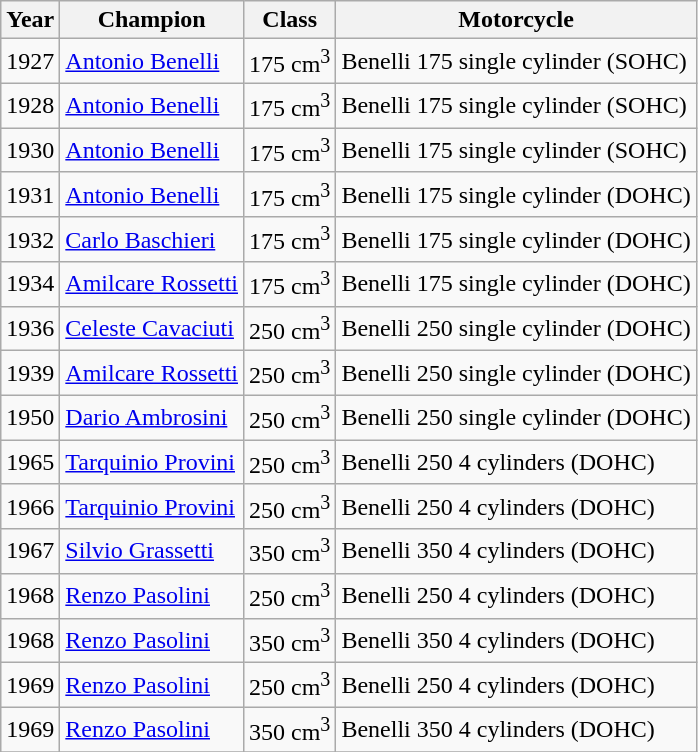<table class="wikitable">
<tr>
<th>Year</th>
<th>Champion</th>
<th>Class</th>
<th>Motorcycle</th>
</tr>
<tr>
<td>1927</td>
<td> <a href='#'>Antonio Benelli</a></td>
<td>175 cm<sup>3</sup></td>
<td>Benelli 175 single cylinder (SOHC)</td>
</tr>
<tr>
<td>1928</td>
<td> <a href='#'>Antonio Benelli</a></td>
<td>175 cm<sup>3</sup></td>
<td>Benelli 175 single cylinder (SOHC)</td>
</tr>
<tr>
<td>1930</td>
<td> <a href='#'>Antonio Benelli</a></td>
<td>175 cm<sup>3</sup></td>
<td>Benelli 175 single cylinder (SOHC)</td>
</tr>
<tr>
<td>1931</td>
<td> <a href='#'>Antonio Benelli</a></td>
<td>175 cm<sup>3</sup></td>
<td>Benelli 175 single cylinder (DOHC)</td>
</tr>
<tr>
<td>1932</td>
<td> <a href='#'>Carlo Baschieri</a></td>
<td>175 cm<sup>3</sup></td>
<td>Benelli 175 single cylinder (DOHC)</td>
</tr>
<tr>
<td>1934</td>
<td> <a href='#'>Amilcare Rossetti</a></td>
<td>175 cm<sup>3</sup></td>
<td>Benelli 175 single cylinder (DOHC)</td>
</tr>
<tr>
<td>1936</td>
<td> <a href='#'>Celeste Cavaciuti</a></td>
<td>250 cm<sup>3</sup></td>
<td>Benelli 250 single cylinder (DOHC)</td>
</tr>
<tr>
<td>1939</td>
<td> <a href='#'>Amilcare Rossetti</a></td>
<td>250 cm<sup>3</sup></td>
<td>Benelli 250 single cylinder (DOHC)</td>
</tr>
<tr>
<td>1950</td>
<td> <a href='#'>Dario Ambrosini</a></td>
<td>250 cm<sup>3</sup></td>
<td>Benelli 250 single cylinder (DOHC)</td>
</tr>
<tr>
<td>1965</td>
<td> <a href='#'>Tarquinio Provini</a></td>
<td>250 cm<sup>3</sup></td>
<td>Benelli 250 4 cylinders (DOHC)</td>
</tr>
<tr>
<td>1966</td>
<td> <a href='#'>Tarquinio Provini</a></td>
<td>250 cm<sup>3</sup></td>
<td>Benelli 250 4 cylinders (DOHC)</td>
</tr>
<tr>
<td>1967</td>
<td> <a href='#'>Silvio Grassetti</a></td>
<td>350 cm<sup>3</sup></td>
<td>Benelli 350 4 cylinders (DOHC)</td>
</tr>
<tr>
<td>1968</td>
<td> <a href='#'>Renzo Pasolini</a></td>
<td>250 cm<sup>3</sup></td>
<td>Benelli 250 4 cylinders (DOHC)</td>
</tr>
<tr>
<td>1968</td>
<td> <a href='#'>Renzo Pasolini</a></td>
<td>350 cm<sup>3</sup></td>
<td>Benelli 350 4 cylinders (DOHC)</td>
</tr>
<tr>
<td>1969</td>
<td> <a href='#'>Renzo Pasolini</a></td>
<td>250 cm<sup>3</sup></td>
<td>Benelli 250 4 cylinders (DOHC)</td>
</tr>
<tr>
<td>1969</td>
<td> <a href='#'>Renzo Pasolini</a></td>
<td>350 cm<sup>3</sup></td>
<td>Benelli 350 4 cylinders (DOHC)</td>
</tr>
<tr>
</tr>
</table>
